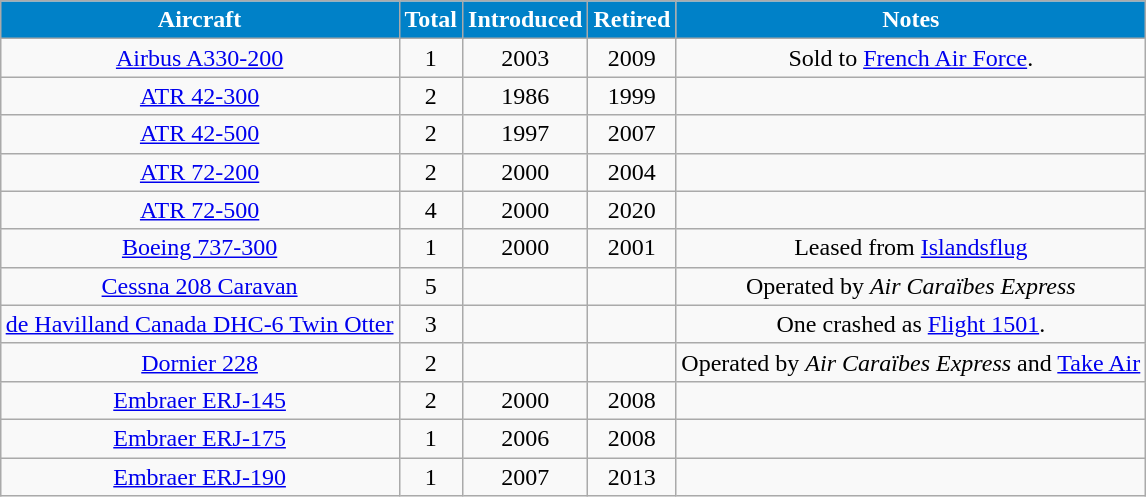<table class="wikitable" style="margin:0.5em auto; text-align:center">
<tr>
<th style="background:#0081c8; color:white">Aircraft</th>
<th style="background:#0081c8; color:white">Total</th>
<th style="background:#0081c8; color:white">Introduced</th>
<th style="background:#0081c8; color:white">Retired</th>
<th style="background:#0081c8; color:white">Notes</th>
</tr>
<tr>
<td><a href='#'>Airbus A330-200</a></td>
<td>1</td>
<td>2003</td>
<td>2009</td>
<td>Sold to <a href='#'>French Air Force</a>.</td>
</tr>
<tr>
<td><a href='#'>ATR 42-300</a></td>
<td>2</td>
<td>1986</td>
<td>1999</td>
<td></td>
</tr>
<tr>
<td><a href='#'>ATR 42-500</a></td>
<td>2</td>
<td>1997</td>
<td>2007</td>
<td></td>
</tr>
<tr>
<td><a href='#'>ATR 72-200</a></td>
<td>2</td>
<td>2000</td>
<td>2004</td>
<td></td>
</tr>
<tr>
<td><a href='#'>ATR 72-500</a></td>
<td>4</td>
<td>2000</td>
<td>2020</td>
<td></td>
</tr>
<tr>
<td><a href='#'>Boeing 737-300</a></td>
<td>1</td>
<td>2000</td>
<td>2001</td>
<td>Leased from <a href='#'>Islandsflug</a></td>
</tr>
<tr>
<td><a href='#'>Cessna 208 Caravan</a></td>
<td>5</td>
<td></td>
<td></td>
<td>Operated by <em>Air Caraïbes Express</em></td>
</tr>
<tr>
<td><a href='#'>de Havilland Canada DHC-6 Twin Otter</a></td>
<td>3</td>
<td></td>
<td></td>
<td>One crashed as <a href='#'>Flight 1501</a>.</td>
</tr>
<tr>
<td><a href='#'>Dornier 228</a></td>
<td>2</td>
<td></td>
<td></td>
<td>Operated by <em>Air Caraïbes Express</em> and <a href='#'>Take Air</a></td>
</tr>
<tr>
<td><a href='#'>Embraer ERJ-145</a></td>
<td>2</td>
<td>2000</td>
<td>2008</td>
<td></td>
</tr>
<tr>
<td><a href='#'>Embraer ERJ-175</a></td>
<td>1</td>
<td>2006</td>
<td>2008</td>
<td></td>
</tr>
<tr>
<td><a href='#'>Embraer ERJ-190</a></td>
<td>1</td>
<td>2007</td>
<td>2013</td>
<td></td>
</tr>
</table>
